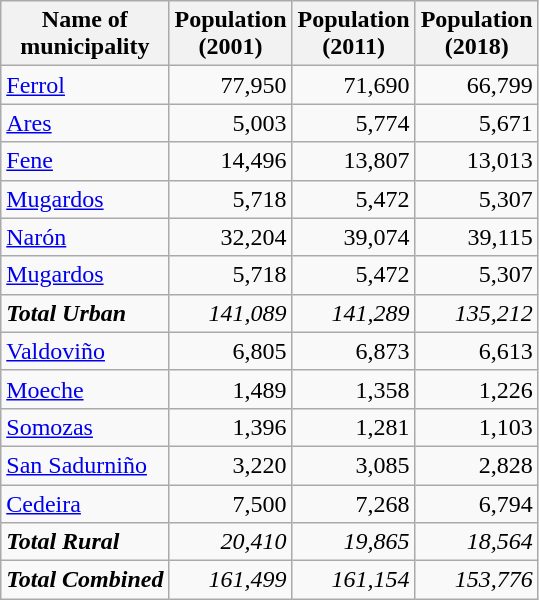<table class="wikitable sortable">
<tr>
<th>Name of<br>municipality</th>
<th>Population<br>(2001)</th>
<th>Population<br>(2011)</th>
<th>Population<br>(2018)</th>
</tr>
<tr>
<td><a href='#'>Ferrol</a></td>
<td align="right">77,950</td>
<td align="right">71,690</td>
<td align="right">66,799</td>
</tr>
<tr>
<td><a href='#'>Ares</a></td>
<td align="right">5,003</td>
<td align="right">5,774</td>
<td align="right">5,671</td>
</tr>
<tr>
<td><a href='#'>Fene</a></td>
<td align="right">14,496</td>
<td align="right">13,807</td>
<td align="right">13,013</td>
</tr>
<tr>
<td><a href='#'>Mugardos</a></td>
<td align="right">5,718</td>
<td align="right">5,472</td>
<td align="right">5,307</td>
</tr>
<tr>
<td><a href='#'>Narón</a></td>
<td align="right">32,204</td>
<td align="right">39,074</td>
<td align="right">39,115</td>
</tr>
<tr>
<td><a href='#'>Mugardos</a></td>
<td align="right">5,718</td>
<td align="right">5,472</td>
<td align="right">5,307</td>
</tr>
<tr>
<td><strong><em>Total Urban</em></strong></td>
<td align="right"><em>141,089</em></td>
<td align="right"><em>141,289</em></td>
<td align="right"><em>135,212</em></td>
</tr>
<tr>
<td><a href='#'>Valdoviño</a></td>
<td align="right">6,805</td>
<td align="right">6,873</td>
<td align="right">6,613</td>
</tr>
<tr>
<td><a href='#'>Moeche</a></td>
<td align="right">1,489</td>
<td align="right">1,358</td>
<td align="right">1,226</td>
</tr>
<tr>
<td><a href='#'>Somozas</a></td>
<td align="right">1,396</td>
<td align="right">1,281</td>
<td align="right">1,103</td>
</tr>
<tr>
<td><a href='#'>San Sadurniño</a></td>
<td align="right">3,220</td>
<td align="right">3,085</td>
<td align="right">2,828</td>
</tr>
<tr>
<td><a href='#'>Cedeira</a></td>
<td align="right">7,500</td>
<td align="right">7,268</td>
<td align="right">6,794</td>
</tr>
<tr>
<td><strong><em>Total Rural</em></strong></td>
<td align="right"><em>20,410</em></td>
<td align="right"><em>19,865</em></td>
<td align="right"><em>18,564</em></td>
</tr>
<tr>
<td><strong><em>Total Combined</em></strong></td>
<td align="right"><em>161,499</em></td>
<td align="right"><em>161,154</em></td>
<td align="right"><em>153,776</em></td>
</tr>
</table>
